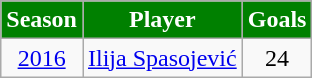<table class="wikitable">
<tr>
<th style="background:green; color:White;">Season</th>
<th style="background:green; color:White;">Player</th>
<th style="background:green; color:White;">Goals</th>
</tr>
<tr>
<td align=center><a href='#'>2016</a></td>
<td> <a href='#'>Ilija Spasojević</a></td>
<td align=center>24</td>
</tr>
</table>
